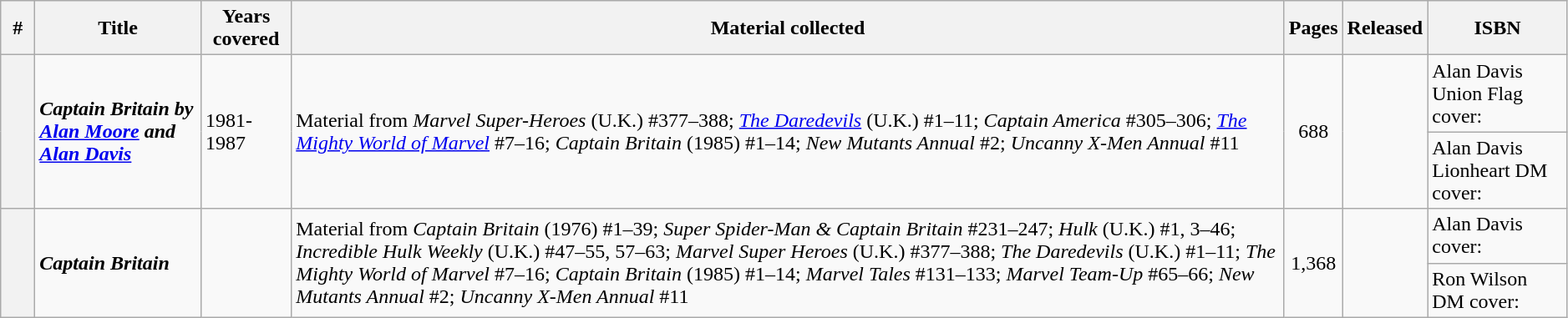<table class="wikitable sortable" width="99%">
<tr>
<th class="unsortable" width="20px">#</th>
<th>Title</th>
<th>Years covered</th>
<th class="unsortable">Material collected</th>
<th>Pages</th>
<th>Released</th>
<th class="unsortable">ISBN</th>
</tr>
<tr>
<th rowspan="2" style="background-color: light grey;"></th>
<td rowspan="2"><strong><em>Captain Britain by <a href='#'>Alan Moore</a> and <a href='#'>Alan Davis</a></em></strong></td>
<td rowspan="2">1981-1987</td>
<td rowspan="2">Material from <em>Marvel Super-Heroes</em> (U.K.) #377–388; <em><a href='#'>The Daredevils</a></em> (U.K.) #1–11; <em>Captain America</em> #305–306; <em><a href='#'>The Mighty World of Marvel</a></em> #7–16; <em>Captain Britain</em> (1985) #1–14; <em>New Mutants Annual</em> #2; <em>Uncanny X-Men Annual</em> #11</td>
<td rowspan="2" style="text-align: center;">688</td>
<td rowspan="2"></td>
<td>Alan Davis Union Flag cover: </td>
</tr>
<tr>
<td>Alan Davis Lionheart DM cover: </td>
</tr>
<tr>
<th rowspan="2" style="background-color: light grey;"></th>
<td rowspan="2"><strong><em>Captain Britain</em></strong></td>
<td rowspan="2"></td>
<td rowspan="2">Material from <em>Captain Britain</em> (1976) #1–39; <em>Super Spider-Man & Captain Britain</em> #231–247; <em>Hulk</em> (U.K.) #1, 3–46; <em>Incredible Hulk Weekly</em> (U.K.) #47–55, 57–63; <em>Marvel Super Heroes</em> (U.K.) #377–388; <em>The Daredevils</em> (U.K.) #1–11; <em>The Mighty World of Marvel</em> #7–16; <em>Captain Britain</em> (1985) #1–14; <em>Marvel Tales</em> #131–133; <em>Marvel Team-Up</em> #65–66; <em>New Mutants Annual</em> #2; <em>Uncanny X-Men Annual</em> #11</td>
<td rowspan="2" style="text-align: center;">1,368</td>
<td rowspan="2"></td>
<td>Alan Davis cover: </td>
</tr>
<tr>
<td>Ron Wilson DM cover: </td>
</tr>
</table>
